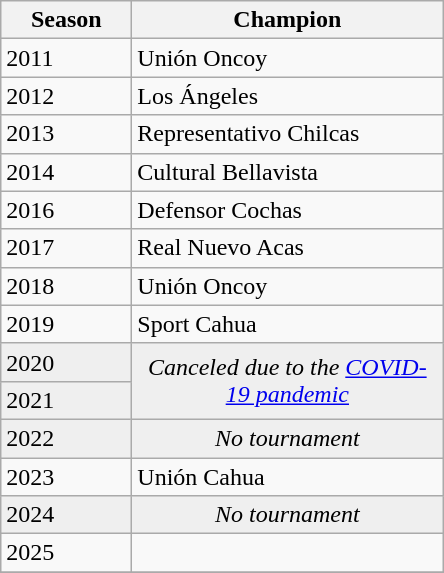<table class="wikitable sortable">
<tr>
<th width=80px>Season</th>
<th width=200px>Champion</th>
</tr>
<tr>
<td>2011</td>
<td>Unión Oncoy</td>
</tr>
<tr>
<td>2012</td>
<td>Los Ángeles</td>
</tr>
<tr>
<td>2013</td>
<td>Representativo Chilcas</td>
</tr>
<tr>
<td>2014</td>
<td>Cultural Bellavista</td>
</tr>
<tr>
<td>2016</td>
<td>Defensor Cochas</td>
</tr>
<tr>
<td>2017</td>
<td>Real Nuevo Acas</td>
</tr>
<tr>
<td>2018</td>
<td>Unión Oncoy</td>
</tr>
<tr>
<td>2019</td>
<td>Sport Cahua</td>
</tr>
<tr bgcolor=#efefef>
<td>2020</td>
<td rowspan=2 colspan="1" align=center><em>Canceled due to the <a href='#'>COVID-19 pandemic</a></em></td>
</tr>
<tr bgcolor=#efefef>
<td>2021</td>
</tr>
<tr bgcolor=#efefef>
<td>2022</td>
<td colspan="1" align=center><em>No tournament</em></td>
</tr>
<tr>
<td>2023</td>
<td>Unión Cahua</td>
</tr>
<tr bgcolor=#efefef>
<td>2024</td>
<td colspan="1" align=center><em>No tournament</em></td>
</tr>
<tr>
<td>2025</td>
<td></td>
</tr>
<tr>
</tr>
</table>
